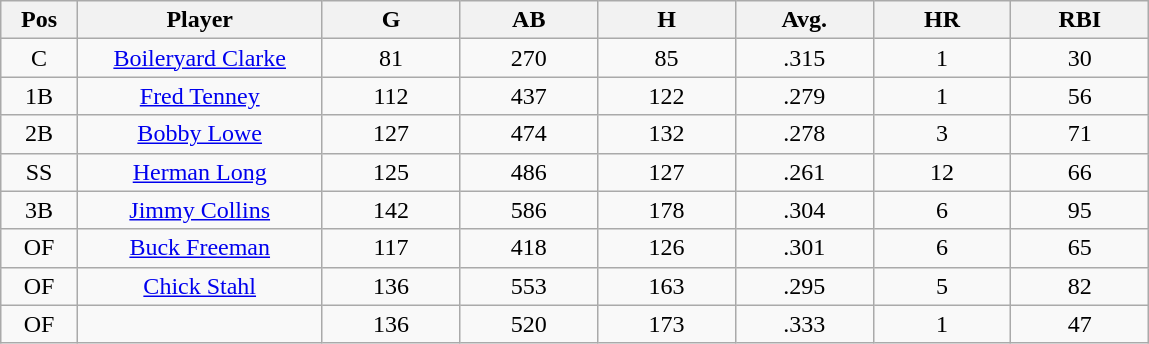<table class="wikitable sortable">
<tr>
<th bgcolor="#DDDDFF" width="5%">Pos</th>
<th bgcolor="#DDDDFF" width="16%">Player</th>
<th bgcolor="#DDDDFF" width="9%">G</th>
<th bgcolor="#DDDDFF" width="9%">AB</th>
<th bgcolor="#DDDDFF" width="9%">H</th>
<th bgcolor="#DDDDFF" width="9%">Avg.</th>
<th bgcolor="#DDDDFF" width="9%">HR</th>
<th bgcolor="#DDDDFF" width="9%">RBI</th>
</tr>
<tr align="center">
<td>C</td>
<td><a href='#'>Boileryard Clarke</a></td>
<td>81</td>
<td>270</td>
<td>85</td>
<td>.315</td>
<td>1</td>
<td>30</td>
</tr>
<tr align=center>
<td>1B</td>
<td><a href='#'>Fred Tenney</a></td>
<td>112</td>
<td>437</td>
<td>122</td>
<td>.279</td>
<td>1</td>
<td>56</td>
</tr>
<tr align=center>
<td>2B</td>
<td><a href='#'>Bobby Lowe</a></td>
<td>127</td>
<td>474</td>
<td>132</td>
<td>.278</td>
<td>3</td>
<td>71</td>
</tr>
<tr align=center>
<td>SS</td>
<td><a href='#'>Herman Long</a></td>
<td>125</td>
<td>486</td>
<td>127</td>
<td>.261</td>
<td>12</td>
<td>66</td>
</tr>
<tr align=center>
<td>3B</td>
<td><a href='#'>Jimmy Collins</a></td>
<td>142</td>
<td>586</td>
<td>178</td>
<td>.304</td>
<td>6</td>
<td>95</td>
</tr>
<tr align=center>
<td>OF</td>
<td><a href='#'>Buck Freeman</a></td>
<td>117</td>
<td>418</td>
<td>126</td>
<td>.301</td>
<td>6</td>
<td>65</td>
</tr>
<tr align=center>
<td>OF</td>
<td><a href='#'>Chick Stahl</a></td>
<td>136</td>
<td>553</td>
<td>163</td>
<td>.295</td>
<td>5</td>
<td>82</td>
</tr>
<tr align=center>
<td>OF</td>
<td></td>
<td>136</td>
<td>520</td>
<td>173</td>
<td>.333</td>
<td>1</td>
<td>47</td>
</tr>
</table>
